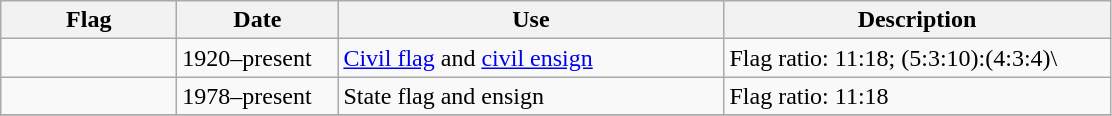<table class="wikitable">
<tr>
<th style="width:110px;">Flag</th>
<th style="width:100px;">Date</th>
<th style="width:250px;">Use</th>
<th style="width:250px;">Description</th>
</tr>
<tr>
<td></td>
<td>1920–present</td>
<td><a href='#'>Civil flag</a> and <a href='#'>civil ensign</a></td>
<td>Flag ratio: 11:18; (5:3:10):(4:3:4)\</td>
</tr>
<tr>
<td></td>
<td>1978–present</td>
<td>State flag and ensign</td>
<td>Flag ratio: 11:18</td>
</tr>
<tr>
</tr>
</table>
